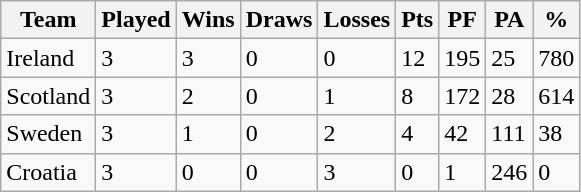<table class="wikitable">
<tr>
<th>Team</th>
<th>Played</th>
<th>Wins</th>
<th>Draws</th>
<th>Losses</th>
<th>Pts</th>
<th>PF</th>
<th>PA</th>
<th>%</th>
</tr>
<tr>
<td>Ireland</td>
<td>3</td>
<td>3</td>
<td>0</td>
<td>0</td>
<td>12</td>
<td>195</td>
<td>25</td>
<td>780</td>
</tr>
<tr>
<td>Scotland</td>
<td>3</td>
<td>2</td>
<td>0</td>
<td>1</td>
<td>8</td>
<td>172</td>
<td>28</td>
<td>614</td>
</tr>
<tr>
<td>Sweden</td>
<td>3</td>
<td>1</td>
<td>0</td>
<td>2</td>
<td>4</td>
<td>42</td>
<td>111</td>
<td>38</td>
</tr>
<tr>
<td>Croatia</td>
<td>3</td>
<td>0</td>
<td>0</td>
<td>3</td>
<td>0</td>
<td>1</td>
<td>246</td>
<td>0</td>
</tr>
</table>
